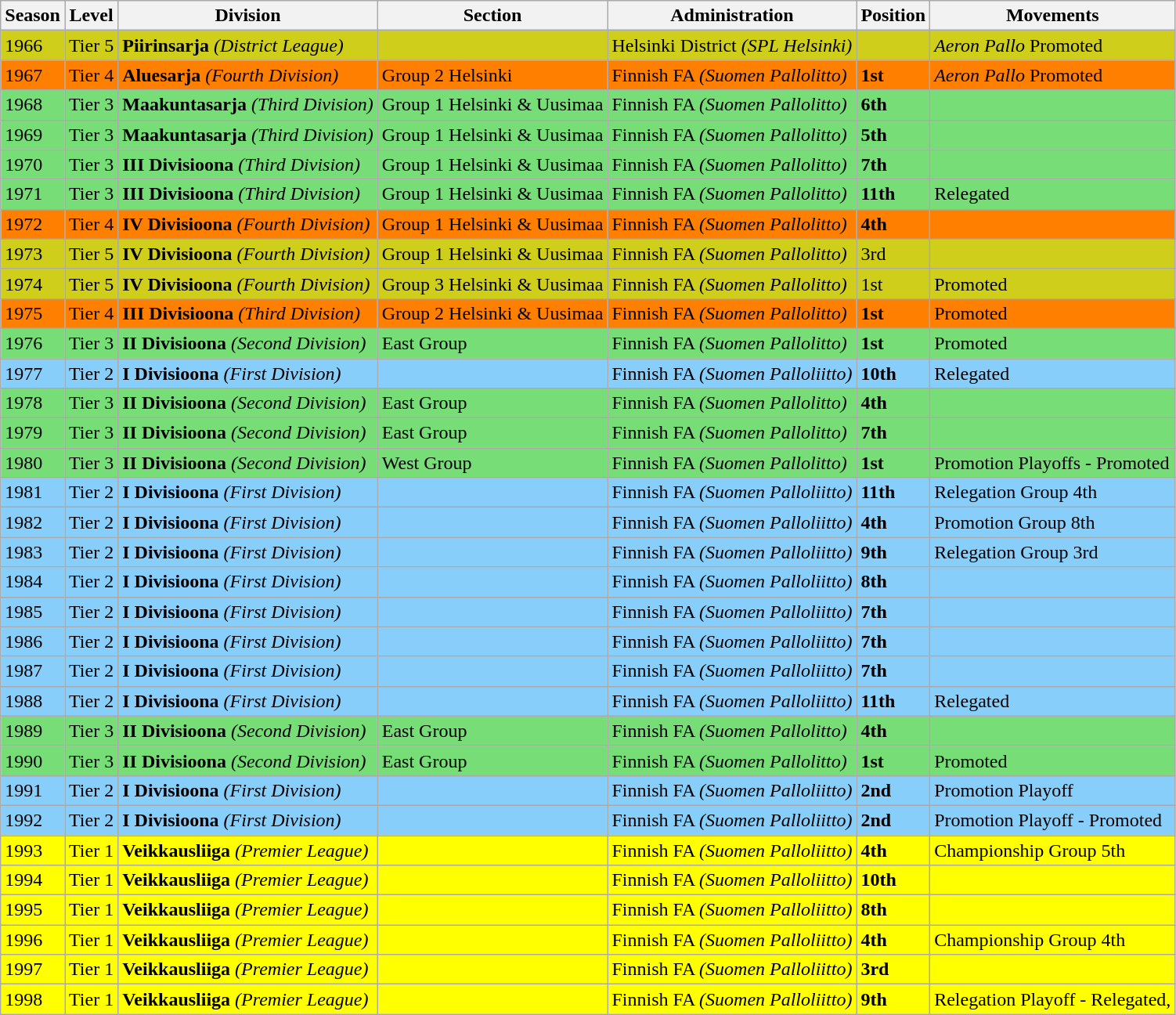<table class="wikitable">
<tr style="background:#f0f6fa;">
<th><strong>Season</strong></th>
<th><strong>Level</strong></th>
<th><strong>Division</strong></th>
<th><strong>Section</strong></th>
<th><strong>Administration</strong></th>
<th><strong>Position</strong></th>
<th><strong>Movements</strong></th>
</tr>
<tr>
<td style="background:#CECE1B;">1966</td>
<td style="background:#CECE1B;">Tier 5</td>
<td style="background:#CECE1B;"><strong>Piirinsarja</strong> <em>(District League)</em></td>
<td style="background:#CECE1B;"></td>
<td style="background:#CECE1B;">Helsinki District <em>(SPL Helsinki)</em></td>
<td style="background:#CECE1B;"></td>
<td style="background:#CECE1B;"><em>Aeron Pallo</em> Promoted</td>
</tr>
<tr>
<td style="background:#FF7F00;">1967</td>
<td style="background:#FF7F00;">Tier 4</td>
<td style="background:#FF7F00;"><strong>Aluesarja</strong> <em>(Fourth Division)</em></td>
<td style="background:#FF7F00;">Group 2 Helsinki</td>
<td style="background:#FF7F00;">Finnish FA <em>(Suomen Pallolitto)</em></td>
<td style="background:#FF7F00;"><strong>1st</strong></td>
<td style="background:#FF7F00;"><em>Aeron Pallo</em> Promoted</td>
</tr>
<tr>
<td style="background:#77DD77;">1968</td>
<td style="background:#77DD77;">Tier 3</td>
<td style="background:#77DD77;"><strong>Maakuntasarja</strong> <em>(Third Division)</em></td>
<td style="background:#77DD77;">Group 1 Helsinki & Uusimaa</td>
<td style="background:#77DD77;">Finnish FA <em>(Suomen Pallolitto)</em></td>
<td style="background:#77DD77;"><strong>6th</strong></td>
<td style="background:#77DD77;"></td>
</tr>
<tr>
<td style="background:#77DD77;">1969</td>
<td style="background:#77DD77;">Tier 3</td>
<td style="background:#77DD77;"><strong>Maakuntasarja</strong> <em>(Third Division)</em></td>
<td style="background:#77DD77;">Group 1 Helsinki & Uusimaa</td>
<td style="background:#77DD77;">Finnish FA <em>(Suomen Pallolitto)</em></td>
<td style="background:#77DD77;"><strong>5th</strong></td>
<td style="background:#77DD77;"></td>
</tr>
<tr>
<td style="background:#77DD77;">1970</td>
<td style="background:#77DD77;">Tier 3</td>
<td style="background:#77DD77;"><strong>III Divisioona</strong> <em>(Third Division)</em></td>
<td style="background:#77DD77;">Group 1 Helsinki & Uusimaa</td>
<td style="background:#77DD77;">Finnish FA <em>(Suomen Pallolitto)</em></td>
<td style="background:#77DD77;"><strong>7th</strong></td>
<td style="background:#77DD77;"></td>
</tr>
<tr>
<td style="background:#77DD77;">1971</td>
<td style="background:#77DD77;">Tier 3</td>
<td style="background:#77DD77;"><strong>III Divisioona</strong> <em>(Third Division)</em></td>
<td style="background:#77DD77;">Group 1 Helsinki & Uusimaa</td>
<td style="background:#77DD77;">Finnish FA <em>(Suomen Pallolitto)</em></td>
<td style="background:#77DD77;"><strong>11th</strong></td>
<td style="background:#77DD77;">Relegated</td>
</tr>
<tr>
<td style="background:#FF7F00;">1972</td>
<td style="background:#FF7F00;">Tier 4</td>
<td style="background:#FF7F00;"><strong>IV Divisioona</strong> <em>(Fourth Division)</em></td>
<td style="background:#FF7F00;">Group 1 Helsinki & Uusimaa</td>
<td style="background:#FF7F00;">Finnish FA <em>(Suomen Pallolitto)</em></td>
<td style="background:#FF7F00;"><strong>4th</strong></td>
<td style="background:#FF7F00;"></td>
</tr>
<tr>
<td style="background:#CECE1B;">1973</td>
<td style="background:#CECE1B;">Tier 5</td>
<td style="background:#CECE1B;"><strong>IV Divisioona</strong> <em>(Fourth Division)</em></td>
<td style="background:#CECE1B;">Group 1 Helsinki & Uusimaa</td>
<td style="background:#CECE1B;">Finnish FA <em>(Suomen Pallolitto)</em></td>
<td style="background:#CECE1B;">3rd</td>
<td style="background:#CECE1B;"></td>
</tr>
<tr>
<td style="background:#CECE1B;">1974</td>
<td style="background:#CECE1B;">Tier 5</td>
<td style="background:#CECE1B;"><strong>IV Divisioona</strong> <em>(Fourth Division)</em></td>
<td style="background:#CECE1B;">Group 3 Helsinki & Uusimaa</td>
<td style="background:#CECE1B;">Finnish FA <em>(Suomen Pallolitto)</em></td>
<td style="background:#CECE1B;">1st</td>
<td style="background:#CECE1B;">Promoted</td>
</tr>
<tr>
<td style="background:#FF7F00;">1975</td>
<td style="background:#FF7F00;">Tier 4</td>
<td style="background:#FF7F00;"><strong>III Divisioona</strong> <em>(Third Division)</em></td>
<td style="background:#FF7F00;">Group 2 Helsinki & Uusimaa</td>
<td style="background:#FF7F00;">Finnish FA <em>(Suomen Pallolitto)</em></td>
<td style="background:#FF7F00;"><strong>1st</strong></td>
<td style="background:#FF7F00;">Promoted</td>
</tr>
<tr>
<td style="background:#77DD77;">1976</td>
<td style="background:#77DD77;">Tier 3</td>
<td style="background:#77DD77;"><strong>II Divisioona</strong> <em>(Second Division)</em></td>
<td style="background:#77DD77;">East Group</td>
<td style="background:#77DD77;">Finnish FA <em>(Suomen Pallolitto)</em></td>
<td style="background:#77DD77;"><strong>1st</strong></td>
<td style="background:#77DD77;">Promoted</td>
</tr>
<tr>
<td style="background:#87CEFA;">1977</td>
<td style="background:#87CEFA;">Tier 2</td>
<td style="background:#87CEFA;"><strong>I Divisioona</strong> <em>(First Division)</em></td>
<td style="background:#87CEFA;"></td>
<td style="background:#87CEFA;">Finnish FA <em>(Suomen Palloliitto)</em></td>
<td style="background:#87CEFA;"><strong>10th</strong></td>
<td style="background:#87CEFA;">Relegated</td>
</tr>
<tr>
<td style="background:#77DD77;">1978</td>
<td style="background:#77DD77;">Tier 3</td>
<td style="background:#77DD77;"><strong>II Divisioona</strong> <em>(Second Division)</em></td>
<td style="background:#77DD77;">East Group</td>
<td style="background:#77DD77;">Finnish FA <em>(Suomen Pallolitto)</em></td>
<td style="background:#77DD77;"><strong>4th</strong></td>
<td style="background:#77DD77;"></td>
</tr>
<tr>
<td style="background:#77DD77;">1979</td>
<td style="background:#77DD77;">Tier 3</td>
<td style="background:#77DD77;"><strong>II Divisioona</strong> <em>(Second Division)</em></td>
<td style="background:#77DD77;">East Group</td>
<td style="background:#77DD77;">Finnish FA <em>(Suomen Pallolitto)</em></td>
<td style="background:#77DD77;"><strong>7th</strong></td>
<td style="background:#77DD77;"></td>
</tr>
<tr>
<td style="background:#77DD77;">1980</td>
<td style="background:#77DD77;">Tier 3</td>
<td style="background:#77DD77;"><strong>II Divisioona</strong> <em>(Second Division)</em></td>
<td style="background:#77DD77;">West Group</td>
<td style="background:#77DD77;">Finnish FA <em>(Suomen Pallolitto)</em></td>
<td style="background:#77DD77;"><strong>1st</strong></td>
<td style="background:#77DD77;">Promotion Playoffs - Promoted</td>
</tr>
<tr>
<td style="background:#87CEFA;">1981</td>
<td style="background:#87CEFA;">Tier 2</td>
<td style="background:#87CEFA;"><strong>I Divisioona</strong> <em>(First Division)</em></td>
<td style="background:#87CEFA;"></td>
<td style="background:#87CEFA;">Finnish FA <em>(Suomen Palloliitto)</em></td>
<td style="background:#87CEFA;"><strong>11th</strong></td>
<td style="background:#87CEFA;">Relegation Group 4th</td>
</tr>
<tr>
<td style="background:#87CEFA;">1982</td>
<td style="background:#87CEFA;">Tier 2</td>
<td style="background:#87CEFA;"><strong>I Divisioona</strong> <em>(First Division)</em></td>
<td style="background:#87CEFA;"></td>
<td style="background:#87CEFA;">Finnish FA <em>(Suomen Palloliitto)</em></td>
<td style="background:#87CEFA;"><strong>4th</strong></td>
<td style="background:#87CEFA;">Promotion Group 8th</td>
</tr>
<tr>
<td style="background:#87CEFA;">1983</td>
<td style="background:#87CEFA;">Tier 2</td>
<td style="background:#87CEFA;"><strong>I Divisioona</strong> <em>(First Division)</em></td>
<td style="background:#87CEFA;"></td>
<td style="background:#87CEFA;">Finnish FA <em>(Suomen Palloliitto)</em></td>
<td style="background:#87CEFA;"><strong>9th</strong></td>
<td style="background:#87CEFA;">Relegation Group 3rd</td>
</tr>
<tr>
<td style="background:#87CEFA;">1984</td>
<td style="background:#87CEFA;">Tier 2</td>
<td style="background:#87CEFA;"><strong>I Divisioona</strong> <em>(First Division)</em></td>
<td style="background:#87CEFA;"></td>
<td style="background:#87CEFA;">Finnish FA <em>(Suomen Palloliitto)</em></td>
<td style="background:#87CEFA;"><strong>8th</strong></td>
<td style="background:#87CEFA;"></td>
</tr>
<tr>
<td style="background:#87CEFA;">1985</td>
<td style="background:#87CEFA;">Tier 2</td>
<td style="background:#87CEFA;"><strong>I Divisioona</strong> <em>(First Division)</em></td>
<td style="background:#87CEFA;"></td>
<td style="background:#87CEFA;">Finnish FA <em>(Suomen Palloliitto)</em></td>
<td style="background:#87CEFA;"><strong>7th</strong></td>
<td style="background:#87CEFA;"></td>
</tr>
<tr>
<td style="background:#87CEFA;">1986</td>
<td style="background:#87CEFA;">Tier 2</td>
<td style="background:#87CEFA;"><strong>I Divisioona</strong> <em>(First Division)</em></td>
<td style="background:#87CEFA;"></td>
<td style="background:#87CEFA;">Finnish FA <em>(Suomen Palloliitto)</em></td>
<td style="background:#87CEFA;"><strong>7th</strong></td>
<td style="background:#87CEFA;"></td>
</tr>
<tr>
<td style="background:#87CEFA;">1987</td>
<td style="background:#87CEFA;">Tier 2</td>
<td style="background:#87CEFA;"><strong>I Divisioona</strong> <em>(First Division)</em></td>
<td style="background:#87CEFA;"></td>
<td style="background:#87CEFA;">Finnish FA <em>(Suomen Palloliitto)</em></td>
<td style="background:#87CEFA;"><strong>7th</strong></td>
<td style="background:#87CEFA;"></td>
</tr>
<tr>
<td style="background:#87CEFA;">1988</td>
<td style="background:#87CEFA;">Tier 2</td>
<td style="background:#87CEFA;"><strong>I Divisioona</strong> <em>(First Division)</em></td>
<td style="background:#87CEFA;"></td>
<td style="background:#87CEFA;">Finnish FA <em>(Suomen Palloliitto)</em></td>
<td style="background:#87CEFA;"><strong>11th</strong></td>
<td style="background:#87CEFA;">Relegated</td>
</tr>
<tr>
<td style="background:#77DD77;">1989</td>
<td style="background:#77DD77;">Tier 3</td>
<td style="background:#77DD77;"><strong>II Divisioona</strong> <em>(Second Division)</em></td>
<td style="background:#77DD77;">East Group</td>
<td style="background:#77DD77;">Finnish FA <em>(Suomen Pallolitto)</em></td>
<td style="background:#77DD77;"><strong>4th</strong></td>
<td style="background:#77DD77;"></td>
</tr>
<tr>
<td style="background:#77DD77;">1990</td>
<td style="background:#77DD77;">Tier 3</td>
<td style="background:#77DD77;"><strong>II Divisioona</strong> <em>(Second Division)</em></td>
<td style="background:#77DD77;">East Group</td>
<td style="background:#77DD77;">Finnish FA <em>(Suomen Pallolitto)</em></td>
<td style="background:#77DD77;"><strong>1st</strong></td>
<td style="background:#77DD77;">Promoted</td>
</tr>
<tr>
<td style="background:#87CEFA;">1991</td>
<td style="background:#87CEFA;">Tier 2</td>
<td style="background:#87CEFA;"><strong>I Divisioona</strong> <em>(First Division)</em></td>
<td style="background:#87CEFA;"></td>
<td style="background:#87CEFA;">Finnish FA <em>(Suomen Palloliitto)</em></td>
<td style="background:#87CEFA;"><strong>2nd</strong></td>
<td style="background:#87CEFA;">Promotion Playoff</td>
</tr>
<tr>
<td style="background:#87CEFA;">1992</td>
<td style="background:#87CEFA;">Tier 2</td>
<td style="background:#87CEFA;"><strong>I Divisioona</strong> <em>(First Division)</em></td>
<td style="background:#87CEFA;"></td>
<td style="background:#87CEFA;">Finnish FA <em>(Suomen Palloliitto)</em></td>
<td style="background:#87CEFA;"><strong>2nd</strong></td>
<td style="background:#87CEFA;">Promotion Playoff - Promoted</td>
</tr>
<tr>
<td style="background:#FFFF00;">1993</td>
<td style="background:#FFFF00;">Tier 1</td>
<td style="background:#FFFF00;"><strong>Veikkausliiga</strong> <em>(Premier League)</em></td>
<td style="background:#FFFF00;"></td>
<td style="background:#FFFF00;">Finnish FA <em>(Suomen Palloliitto)</em></td>
<td style="background:#FFFF00;"><strong>4th</strong></td>
<td style="background:#FFFF00;">Championship Group 5th</td>
</tr>
<tr>
<td style="background:#FFFF00;">1994</td>
<td style="background:#FFFF00;">Tier 1</td>
<td style="background:#FFFF00;"><strong>Veikkausliiga</strong> <em>(Premier League)</em></td>
<td style="background:#FFFF00;"></td>
<td style="background:#FFFF00;">Finnish FA <em>(Suomen Palloliitto)</em></td>
<td style="background:#FFFF00;"><strong>10th</strong></td>
<td style="background:#FFFF00;"></td>
</tr>
<tr>
<td style="background:#FFFF00;">1995</td>
<td style="background:#FFFF00;">Tier 1</td>
<td style="background:#FFFF00;"><strong>Veikkausliiga</strong> <em>(Premier League)</em></td>
<td style="background:#FFFF00;"></td>
<td style="background:#FFFF00;">Finnish FA <em>(Suomen Palloliitto)</em></td>
<td style="background:#FFFF00;"><strong>8th</strong></td>
<td style="background:#FFFF00;"></td>
</tr>
<tr>
<td style="background:#FFFF00;">1996</td>
<td style="background:#FFFF00;">Tier 1</td>
<td style="background:#FFFF00;"><strong>Veikkausliiga</strong> <em>(Premier League)</em></td>
<td style="background:#FFFF00;"></td>
<td style="background:#FFFF00;">Finnish FA <em>(Suomen Palloliitto)</em></td>
<td style="background:#FFFF00;"><strong>4th</strong></td>
<td style="background:#FFFF00;">Championship Group 4th</td>
</tr>
<tr>
<td style="background:#FFFF00;">1997</td>
<td style="background:#FFFF00;">Tier 1</td>
<td style="background:#FFFF00;"><strong>Veikkausliiga</strong> <em>(Premier League)</em></td>
<td style="background:#FFFF00;"></td>
<td style="background:#FFFF00;">Finnish FA <em>(Suomen Palloliitto)</em></td>
<td style="background:#FFFF00;"><strong>3rd</strong></td>
<td style="background:#FFFF00;"></td>
</tr>
<tr>
<td style="background:#FFFF00;">1998</td>
<td style="background:#FFFF00;">Tier 1</td>
<td style="background:#FFFF00;"><strong>Veikkausliiga</strong> <em>(Premier League)</em></td>
<td style="background:#FFFF00;"></td>
<td style="background:#FFFF00;">Finnish FA <em>(Suomen Palloliitto)</em></td>
<td style="background:#FFFF00;"><strong>9th</strong></td>
<td style="background:#FFFF00;">Relegation Playoff - Relegated,</td>
</tr>
</table>
